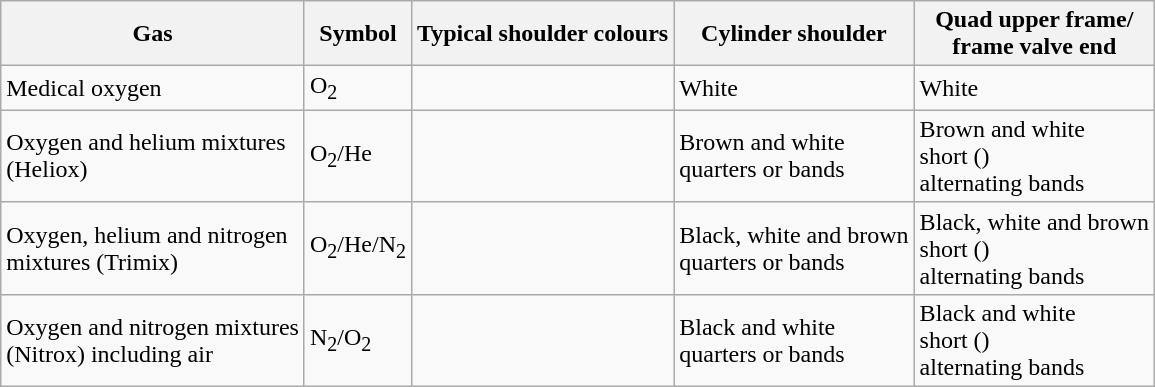<table class="wikitable">
<tr>
<th>Gas</th>
<th>Symbol</th>
<th>Typical shoulder colours</th>
<th>Cylinder shoulder</th>
<th>Quad upper frame/<br> frame valve end</th>
</tr>
<tr>
<td>Medical oxygen</td>
<td>O<sub>2</sub></td>
<td></td>
<td>White</td>
<td>White</td>
</tr>
<tr>
<td>Oxygen and helium mixtures<br> (Heliox)</td>
<td>O<sub>2</sub>/He</td>
<td> </td>
<td>Brown and white<br> quarters or bands</td>
<td>Brown and white<br> short ()<br> alternating bands</td>
</tr>
<tr>
<td>Oxygen, helium and nitrogen<br> mixtures (Trimix)</td>
<td>O<sub>2</sub>/He/N<sub>2</sub></td>
<td> </td>
<td>Black, white and brown<br> quarters or bands</td>
<td>Black, white and brown<br> short ()<br> alternating bands</td>
</tr>
<tr>
<td>Oxygen and nitrogen mixtures<br> (Nitrox) including air</td>
<td>N<sub>2</sub>/O<sub>2</sub></td>
<td> </td>
<td>Black and white<br> quarters or bands</td>
<td>Black and white<br> short ()<br> alternating bands</td>
</tr>
</table>
